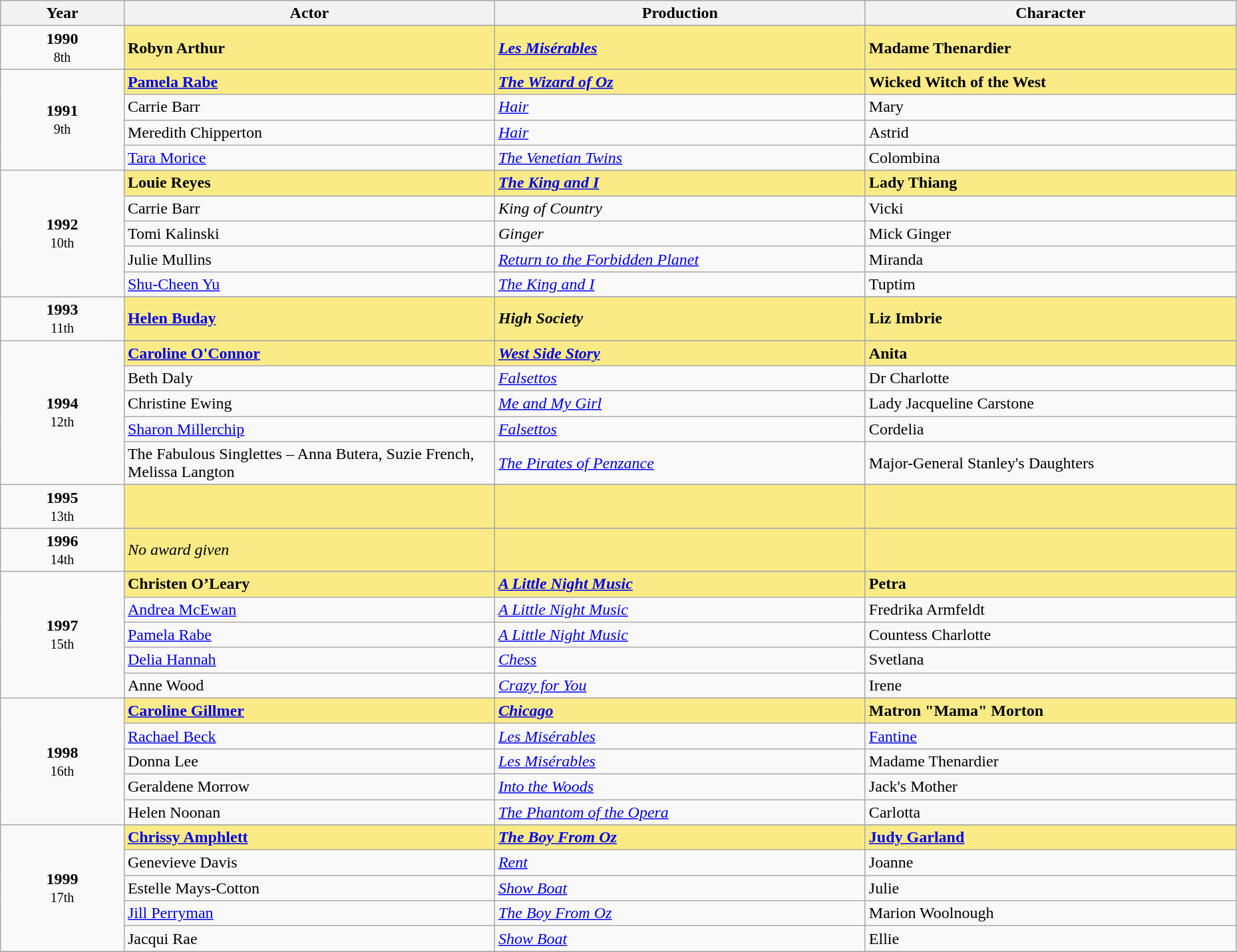<table class="wikitable" style="width:98%;">
<tr style="background:#bebebe;">
<th style="width:10%;">Year</th>
<th style="width:30%;">Actor</th>
<th style="width:30%;">Production</th>
<th style="width:30%;">Character</th>
</tr>
<tr>
<td rowspan=2 style="text-align:center"><strong>1990</strong><br><small>8th</small></td>
</tr>
<tr style="background:#FAEB86">
<td><strong>Robyn Arthur</strong></td>
<td><strong><em><a href='#'>Les Misérables</a></em></strong></td>
<td><strong>Madame Thenardier</strong></td>
</tr>
<tr>
<td rowspan=5 style="text-align:center"><strong>1991</strong><br><small>9th</small></td>
</tr>
<tr style="background:#FAEB86">
<td><strong><a href='#'>Pamela Rabe</a></strong></td>
<td><strong><em><a href='#'>The Wizard of Oz</a></em></strong></td>
<td><strong>Wicked Witch of the West</strong></td>
</tr>
<tr>
<td>Carrie Barr</td>
<td><em><a href='#'>Hair</a></em></td>
<td>Mary</td>
</tr>
<tr>
<td>Meredith Chipperton</td>
<td><em><a href='#'>Hair</a></em></td>
<td>Astrid</td>
</tr>
<tr>
<td><a href='#'>Tara Morice</a></td>
<td><em><a href='#'>The Venetian Twins</a></em></td>
<td>Colombina</td>
</tr>
<tr>
<td rowspan=6 style="text-align:center"><strong>1992</strong><br><small>10th</small></td>
</tr>
<tr style="background:#FAEB86">
<td><strong>Louie Reyes</strong></td>
<td><strong><em><a href='#'>The King and I</a></em></strong></td>
<td><strong>Lady Thiang</strong></td>
</tr>
<tr>
<td>Carrie Barr</td>
<td><em>King of Country</em></td>
<td>Vicki</td>
</tr>
<tr>
<td>Tomi Kalinski</td>
<td><em>Ginger</em></td>
<td>Mick Ginger</td>
</tr>
<tr>
<td>Julie Mullins</td>
<td><em><a href='#'>Return to the Forbidden Planet</a></em></td>
<td>Miranda</td>
</tr>
<tr>
<td><a href='#'>Shu-Cheen Yu</a></td>
<td><em><a href='#'>The King and I</a></em></td>
<td>Tuptim</td>
</tr>
<tr>
<td rowspan=2 style="text-align:center"><strong>1993</strong><br><small>11th</small></td>
</tr>
<tr style="background:#FAEB86">
<td><strong><a href='#'>Helen Buday</a></strong></td>
<td><strong><em>High Society</em></strong></td>
<td><strong>Liz Imbrie</strong></td>
</tr>
<tr>
<td rowspan=6 style="text-align:center"><strong>1994</strong><br><small>12th</small></td>
</tr>
<tr style="background:#FAEB86">
<td><strong><a href='#'>Caroline O'Connor</a></strong></td>
<td><strong><em><a href='#'>West Side Story</a></em></strong></td>
<td><strong>Anita</strong></td>
</tr>
<tr>
<td>Beth Daly</td>
<td><em><a href='#'>Falsettos</a></em></td>
<td>Dr Charlotte</td>
</tr>
<tr>
<td>Christine Ewing</td>
<td><em><a href='#'>Me and My Girl</a></em></td>
<td>Lady Jacqueline Carstone</td>
</tr>
<tr>
<td><a href='#'>Sharon Millerchip</a></td>
<td><em><a href='#'>Falsettos</a></em></td>
<td>Cordelia</td>
</tr>
<tr>
<td>The Fabulous Singlettes – Anna Butera, Suzie French, Melissa Langton</td>
<td><em><a href='#'>The Pirates of Penzance</a></em></td>
<td>Major-General Stanley's Daughters</td>
</tr>
<tr>
<td rowspan=2 style="text-align:center"><strong>1995</strong><br><small>13th</small></td>
</tr>
<tr style="background:#FAEB86"|>
<td></td>
<td></td>
<td></td>
</tr>
<tr>
<td rowspan=2 style="text-align:center"><strong>1996</strong><br><small>14th</small></td>
</tr>
<tr style="background:#FAEB86"|>
<td><em>No award given</em></td>
<td></td>
<td></td>
</tr>
<tr>
<td rowspan=6 style="text-align:center"><strong>1997</strong><br><small>15th</small></td>
</tr>
<tr style="background:#FAEB86">
<td><strong>Christen O’Leary</strong></td>
<td><strong><em><a href='#'>A Little Night Music</a></em></strong></td>
<td><strong>Petra</strong></td>
</tr>
<tr>
<td><a href='#'>Andrea McEwan</a></td>
<td><em><a href='#'>A Little Night Music</a></em></td>
<td>Fredrika Armfeldt</td>
</tr>
<tr>
<td><a href='#'>Pamela Rabe</a></td>
<td><em><a href='#'>A Little Night Music</a></em></td>
<td>Countess Charlotte</td>
</tr>
<tr>
<td><a href='#'>Delia Hannah</a></td>
<td><em><a href='#'>Chess</a></em></td>
<td>Svetlana</td>
</tr>
<tr>
<td>Anne Wood</td>
<td><em><a href='#'>Crazy for You</a></em></td>
<td>Irene</td>
</tr>
<tr>
<td rowspan=6 style="text-align:center"><strong>1998</strong><br><small>16th</small></td>
</tr>
<tr style="background:#FAEB86">
<td><strong><a href='#'>Caroline Gillmer</a></strong></td>
<td><strong><em><a href='#'>Chicago</a></em></strong></td>
<td><strong>Matron "Mama" Morton</strong></td>
</tr>
<tr>
<td><a href='#'>Rachael Beck</a></td>
<td><em><a href='#'>Les Misérables</a></em></td>
<td><a href='#'>Fantine</a></td>
</tr>
<tr>
<td>Donna Lee</td>
<td><em><a href='#'>Les Misérables</a></em></td>
<td>Madame Thenardier</td>
</tr>
<tr>
<td>Geraldene Morrow</td>
<td><em><a href='#'>Into the Woods</a></em></td>
<td>Jack's Mother</td>
</tr>
<tr>
<td>Helen Noonan</td>
<td><em><a href='#'>The Phantom of the Opera</a></em></td>
<td>Carlotta</td>
</tr>
<tr>
<td rowspan=6 style="text-align:center"><strong>1999</strong><br><small>17th</small></td>
</tr>
<tr style="background:#FAEB86">
<td><strong><a href='#'>Chrissy Amphlett</a></strong></td>
<td><strong><em><a href='#'>The Boy From Oz</a></em></strong></td>
<td><strong><a href='#'>Judy Garland</a></strong></td>
</tr>
<tr>
<td>Genevieve Davis</td>
<td><em><a href='#'>Rent</a></em></td>
<td>Joanne</td>
</tr>
<tr>
<td>Estelle Mays-Cotton</td>
<td><em><a href='#'>Show Boat</a></em></td>
<td>Julie</td>
</tr>
<tr>
<td><a href='#'>Jill Perryman</a></td>
<td><em><a href='#'>The Boy From Oz</a></em></td>
<td>Marion Woolnough</td>
</tr>
<tr>
<td>Jacqui Rae</td>
<td><em><a href='#'>Show Boat</a></em></td>
<td>Ellie</td>
</tr>
<tr>
</tr>
</table>
